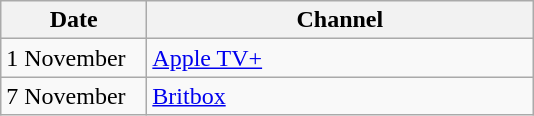<table class="wikitable">
<tr>
<th width=90>Date</th>
<th width=250>Channel</th>
</tr>
<tr>
<td>1 November</td>
<td><a href='#'>Apple TV+</a></td>
</tr>
<tr>
<td>7 November</td>
<td><a href='#'>Britbox</a></td>
</tr>
</table>
